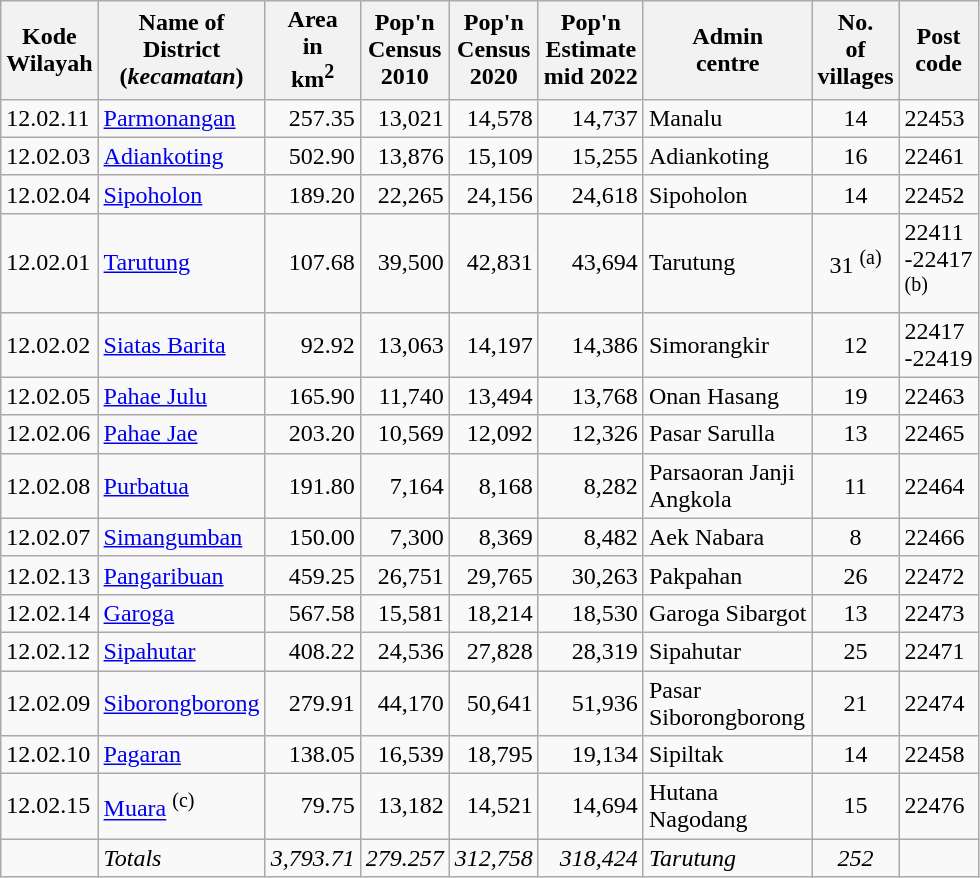<table class="sortable wikitable">
<tr>
<th>Kode <br>Wilayah</th>
<th>Name of<br>District<br>(<em>kecamatan</em>)</th>
<th>Area<br>in <br>km<sup>2</sup></th>
<th>Pop'n<br>Census<br>2010</th>
<th>Pop'n<br>Census<br>2020</th>
<th>Pop'n<br>Estimate<br>mid 2022</th>
<th>Admin<br>centre</th>
<th>No.<br>of<br>villages</th>
<th>Post<br>code</th>
</tr>
<tr>
<td>12.02.11</td>
<td><a href='#'>Parmonangan</a></td>
<td align="right">257.35</td>
<td align="right">13,021</td>
<td align="right">14,578</td>
<td align="right">14,737</td>
<td>Manalu</td>
<td align="center">14</td>
<td>22453</td>
</tr>
<tr>
<td>12.02.03</td>
<td><a href='#'>Adiankoting</a></td>
<td align="right">502.90</td>
<td align="right">13,876</td>
<td align="right">15,109</td>
<td align="right">15,255</td>
<td>Adiankoting</td>
<td align="center">16</td>
<td>22461</td>
</tr>
<tr>
<td>12.02.04</td>
<td><a href='#'>Sipoholon</a></td>
<td align="right">189.20</td>
<td align="right">22,265</td>
<td align="right">24,156</td>
<td align="right">24,618</td>
<td>Sipoholon</td>
<td align="center">14</td>
<td>22452</td>
</tr>
<tr>
<td>12.02.01</td>
<td><a href='#'>Tarutung</a></td>
<td align="right">107.68</td>
<td align="right">39,500</td>
<td align="right">42,831</td>
<td align="right">43,694</td>
<td>Tarutung</td>
<td align="center">31 <sup>(a)</sup></td>
<td>22411<br>-22417<br> <sup>(b)</sup></td>
</tr>
<tr>
<td>12.02.02</td>
<td><a href='#'>Siatas Barita</a></td>
<td align="right">92.92</td>
<td align="right">13,063</td>
<td align="right">14,197</td>
<td align="right">14,386</td>
<td>Simorangkir</td>
<td align="center">12</td>
<td>22417<br>-22419</td>
</tr>
<tr>
<td>12.02.05</td>
<td><a href='#'>Pahae Julu</a></td>
<td align="right">165.90</td>
<td align="right">11,740</td>
<td align="right">13,494</td>
<td align="right">13,768</td>
<td>Onan Hasang</td>
<td align="center">19</td>
<td>22463</td>
</tr>
<tr>
<td>12.02.06</td>
<td><a href='#'>Pahae Jae</a></td>
<td align="right">203.20</td>
<td align="right">10,569</td>
<td align="right">12,092</td>
<td align="right">12,326</td>
<td>Pasar Sarulla</td>
<td align="center">13</td>
<td>22465</td>
</tr>
<tr>
<td>12.02.08</td>
<td><a href='#'>Purbatua</a></td>
<td align="right">191.80</td>
<td align="right">7,164</td>
<td align="right">8,168</td>
<td align="right">8,282</td>
<td>Parsaoran Janji<br> Angkola</td>
<td align="center">11</td>
<td>22464</td>
</tr>
<tr>
<td>12.02.07</td>
<td><a href='#'>Simangumban</a></td>
<td align="right">150.00</td>
<td align="right">7,300</td>
<td align="right">8,369</td>
<td align="right">8,482</td>
<td>Aek Nabara</td>
<td align="center">8</td>
<td>22466</td>
</tr>
<tr>
<td>12.02.13</td>
<td><a href='#'>Pangaribuan</a></td>
<td align="right">459.25</td>
<td align="right">26,751</td>
<td align="right">29,765</td>
<td align="right">30,263</td>
<td>Pakpahan</td>
<td align="center">26</td>
<td>22472</td>
</tr>
<tr>
<td>12.02.14</td>
<td><a href='#'>Garoga</a></td>
<td align="right">567.58</td>
<td align="right">15,581</td>
<td align="right">18,214</td>
<td align="right">18,530</td>
<td>Garoga Sibargot</td>
<td align="center">13</td>
<td>22473</td>
</tr>
<tr>
<td>12.02.12</td>
<td><a href='#'>Sipahutar</a></td>
<td align="right">408.22</td>
<td align="right">24,536</td>
<td align="right">27,828</td>
<td align="right">28,319</td>
<td>Sipahutar</td>
<td align="center">25</td>
<td>22471</td>
</tr>
<tr>
<td>12.02.09</td>
<td><a href='#'>Siborongborong</a></td>
<td align="right">279.91</td>
<td align="right">44,170</td>
<td align="right">50,641</td>
<td align="right">51,936</td>
<td>Pasar<br> Siborongborong</td>
<td align="center">21</td>
<td>22474</td>
</tr>
<tr>
<td>12.02.10</td>
<td><a href='#'>Pagaran</a></td>
<td align="right">138.05</td>
<td align="right">16,539</td>
<td align="right">18,795</td>
<td align="right">19,134</td>
<td>Sipiltak</td>
<td align="center">14</td>
<td>22458</td>
</tr>
<tr>
<td>12.02.15</td>
<td><a href='#'>Muara</a> <sup>(c)</sup></td>
<td align="right">79.75</td>
<td align="right">13,182</td>
<td align="right">14,521</td>
<td align="right">14,694</td>
<td>Hutana <br>Nagodang</td>
<td align="center">15</td>
<td>22476</td>
</tr>
<tr>
<td></td>
<td><em>Totals</em></td>
<td align="right"><em>3,793.71</em></td>
<td align="right"><em>279.257</em></td>
<td align="right"><em>312,758</em></td>
<td align="right"><em>318,424</em></td>
<td><em>Tarutung</em></td>
<td align="center"><em>252</em></td>
<td></td>
</tr>
</table>
